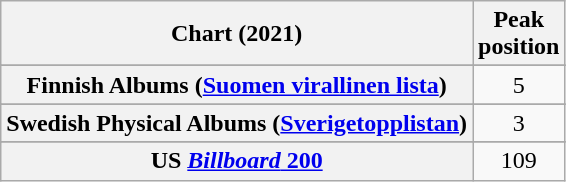<table class="wikitable sortable plainrowheaders" style="text-align:center">
<tr>
<th scope="col">Chart (2021)</th>
<th scope="col">Peak<br>position</th>
</tr>
<tr>
</tr>
<tr>
</tr>
<tr>
</tr>
<tr>
</tr>
<tr>
<th scope="row">Finnish Albums (<a href='#'>Suomen virallinen lista</a>)</th>
<td>5</td>
</tr>
<tr>
</tr>
<tr>
</tr>
<tr>
</tr>
<tr>
</tr>
<tr>
</tr>
<tr>
</tr>
<tr>
</tr>
<tr>
<th scope="row">Swedish Physical Albums (<a href='#'>Sverigetopplistan</a>)</th>
<td>3</td>
</tr>
<tr>
</tr>
<tr>
</tr>
<tr>
</tr>
<tr>
<th scope="row">US <a href='#'><em>Billboard</em> 200</a></th>
<td>109</td>
</tr>
</table>
